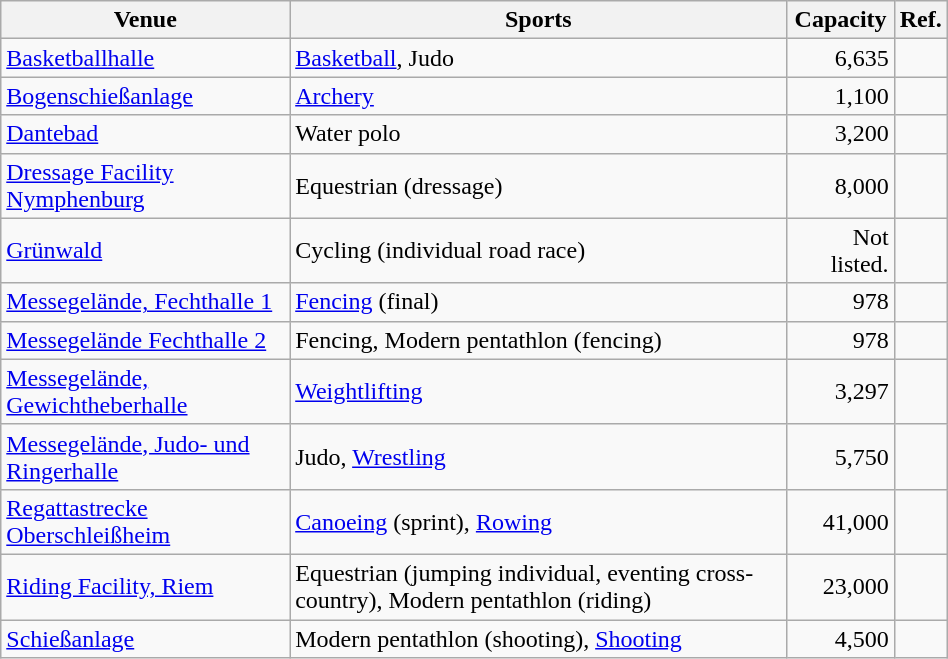<table class="wikitable sortable" width=50%>
<tr>
<th>Venue</th>
<th>Sports</th>
<th>Capacity</th>
<th class="unsortable">Ref.</th>
</tr>
<tr>
<td><a href='#'>Basketballhalle</a></td>
<td><a href='#'>Basketball</a>, Judo</td>
<td align="right">6,635</td>
<td align=center></td>
</tr>
<tr>
<td><a href='#'>Bogenschießanlage</a></td>
<td><a href='#'>Archery</a></td>
<td align="right">1,100</td>
<td align=center></td>
</tr>
<tr>
<td><a href='#'>Dantebad</a></td>
<td>Water polo</td>
<td align="right">3,200</td>
<td align=center></td>
</tr>
<tr>
<td><a href='#'>Dressage Facility Nymphenburg</a></td>
<td>Equestrian (dressage)</td>
<td align="right">8,000</td>
<td align=center></td>
</tr>
<tr>
<td><a href='#'>Grünwald</a></td>
<td>Cycling (individual road race)</td>
<td align="right">Not listed.</td>
<td align=center></td>
</tr>
<tr>
<td><a href='#'>Messegelände, Fechthalle 1</a></td>
<td><a href='#'>Fencing</a> (final)</td>
<td align="right">978</td>
<td align=center></td>
</tr>
<tr>
<td><a href='#'>Messegelände Fechthalle 2</a></td>
<td>Fencing, Modern pentathlon (fencing)</td>
<td align="right">978</td>
<td align=center></td>
</tr>
<tr>
<td><a href='#'>Messegelände, Gewichtheberhalle</a></td>
<td><a href='#'>Weightlifting</a></td>
<td align="right">3,297</td>
<td align=center></td>
</tr>
<tr>
<td><a href='#'>Messegelände, Judo- und Ringerhalle</a></td>
<td>Judo, <a href='#'>Wrestling</a></td>
<td align="right">5,750</td>
<td align=center></td>
</tr>
<tr>
<td><a href='#'>Regattastrecke Oberschleißheim</a></td>
<td><a href='#'>Canoeing</a> (sprint), <a href='#'>Rowing</a></td>
<td align="right">41,000</td>
<td align=center></td>
</tr>
<tr>
<td><a href='#'>Riding Facility, Riem</a></td>
<td>Equestrian (jumping individual, eventing cross-country), Modern pentathlon (riding)</td>
<td align="right">23,000</td>
<td align=center></td>
</tr>
<tr>
<td><a href='#'>Schießanlage</a></td>
<td>Modern pentathlon (shooting), <a href='#'>Shooting</a></td>
<td align="right">4,500</td>
<td align=center></td>
</tr>
</table>
